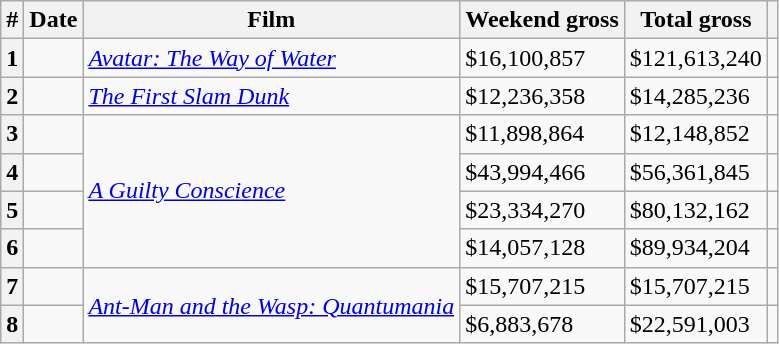<table class="wikitable sortable">
<tr>
<th>#</th>
<th>Date</th>
<th>Film</th>
<th>Weekend gross </th>
<th>Total gross </th>
<th></th>
</tr>
<tr>
<th style="text-align:center;">1</th>
<td></td>
<td><em><a href='#'>Avatar: The Way of Water</a></em></td>
<td>$16,100,857</td>
<td>$121,613,240</td>
<td></td>
</tr>
<tr>
<th style="text-align:center;">2</th>
<td></td>
<td><em><a href='#'>The First Slam Dunk</a></em></td>
<td>$12,236,358</td>
<td>$14,285,236</td>
<td></td>
</tr>
<tr>
<th style="text-align:center;">3</th>
<td></td>
<td rowspan="4"><em><a href='#'>A Guilty Conscience</a></em></td>
<td>$11,898,864</td>
<td>$12,148,852</td>
<td></td>
</tr>
<tr>
<th style="text-align:center;">4</th>
<td></td>
<td>$43,994,466</td>
<td>$56,361,845</td>
<td></td>
</tr>
<tr>
<th style="text-align:center;">5</th>
<td></td>
<td>$23,334,270</td>
<td>$80,132,162</td>
<td></td>
</tr>
<tr>
<th style="text-align:center;">6</th>
<td></td>
<td>$14,057,128</td>
<td>$89,934,204</td>
<td></td>
</tr>
<tr>
<th style="text-align:center;">7</th>
<td></td>
<td rowspan="2"><em><a href='#'>Ant-Man and the Wasp: Quantumania</a></em></td>
<td>$15,707,215</td>
<td>$15,707,215</td>
<td></td>
</tr>
<tr>
<th style="text-align:center;">8</th>
<td></td>
<td>$6,883,678</td>
<td>$22,591,003</td>
<td></td>
</tr>
</table>
